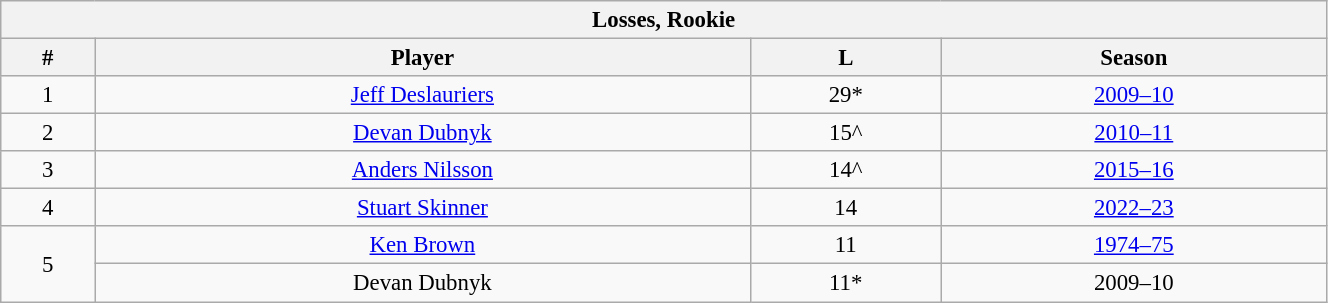<table class="wikitable" style="text-align: center; font-size: 95%" width="70%">
<tr>
<th colspan="4">Losses, Rookie</th>
</tr>
<tr>
<th>#</th>
<th>Player</th>
<th>L</th>
<th>Season</th>
</tr>
<tr>
<td>1</td>
<td><a href='#'>Jeff Deslauriers</a></td>
<td>29*</td>
<td><a href='#'>2009–10</a></td>
</tr>
<tr>
<td>2</td>
<td><a href='#'>Devan Dubnyk</a></td>
<td>15^</td>
<td><a href='#'>2010–11</a></td>
</tr>
<tr>
<td>3</td>
<td><a href='#'>Anders Nilsson</a></td>
<td>14^</td>
<td><a href='#'>2015–16</a></td>
</tr>
<tr>
<td>4</td>
<td><a href='#'>Stuart Skinner</a></td>
<td>14</td>
<td><a href='#'>2022–23</a></td>
</tr>
<tr>
<td rowspan="2">5</td>
<td><a href='#'>Ken Brown</a></td>
<td>11</td>
<td><a href='#'>1974–75</a></td>
</tr>
<tr>
<td>Devan Dubnyk</td>
<td>11*</td>
<td>2009–10</td>
</tr>
</table>
